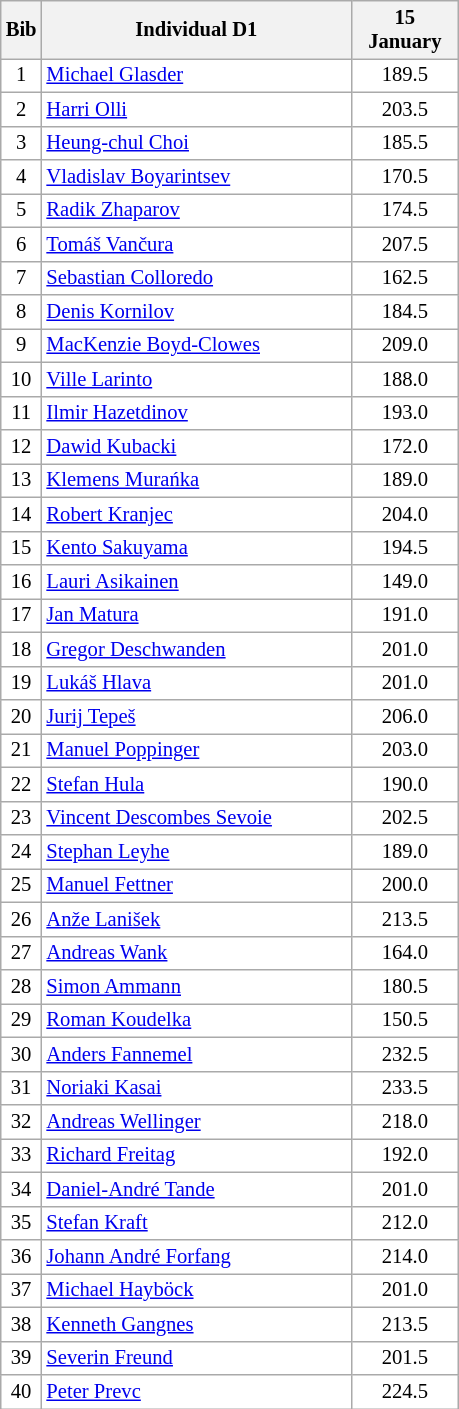<table class="wikitable plainrowheaders" style="background:#fff; font-size:86%; line-height:16px; border:grey solid 1px; border-collapse:collapse;">
<tr>
<th>Bib</th>
<th width=200>Individual D1</th>
<th width=65>15 January</th>
</tr>
<tr align=center>
<td>1</td>
<td align=left> <a href='#'>Michael Glasder</a></td>
<td>189.5</td>
</tr>
<tr align=center>
<td>2</td>
<td align=left> <a href='#'>Harri Olli</a></td>
<td>203.5</td>
</tr>
<tr align=center>
<td>3</td>
<td align=left> <a href='#'>Heung-chul Choi</a></td>
<td>185.5</td>
</tr>
<tr align=center>
<td>4</td>
<td align=left> <a href='#'>Vladislav Boyarintsev</a></td>
<td>170.5</td>
</tr>
<tr align=center>
<td>5</td>
<td align=left> <a href='#'>Radik Zhaparov</a></td>
<td>174.5</td>
</tr>
<tr align=center>
<td>6</td>
<td align=left> <a href='#'>Tomáš Vančura</a></td>
<td>207.5</td>
</tr>
<tr align=center>
<td>7</td>
<td align=left> <a href='#'>Sebastian Colloredo</a></td>
<td>162.5</td>
</tr>
<tr align=center>
<td>8</td>
<td align=left> <a href='#'>Denis Kornilov</a></td>
<td>184.5</td>
</tr>
<tr align=center>
<td>9</td>
<td align=left> <a href='#'>MacKenzie Boyd-Clowes</a></td>
<td>209.0</td>
</tr>
<tr align=center>
<td>10</td>
<td align=left> <a href='#'>Ville Larinto</a></td>
<td>188.0</td>
</tr>
<tr align=center>
<td>11</td>
<td align=left> <a href='#'>Ilmir Hazetdinov</a></td>
<td>193.0</td>
</tr>
<tr align=center>
<td>12</td>
<td align=left> <a href='#'>Dawid Kubacki</a></td>
<td>172.0</td>
</tr>
<tr align=center>
<td>13</td>
<td align=left> <a href='#'>Klemens Murańka</a></td>
<td>189.0</td>
</tr>
<tr align=center>
<td>14</td>
<td align=left> <a href='#'>Robert Kranjec</a></td>
<td>204.0</td>
</tr>
<tr align=center>
<td>15</td>
<td align=left> <a href='#'>Kento Sakuyama</a></td>
<td>194.5</td>
</tr>
<tr align=center>
<td>16</td>
<td align=left> <a href='#'>Lauri Asikainen</a></td>
<td>149.0</td>
</tr>
<tr align=center>
<td>17</td>
<td align=left> <a href='#'>Jan Matura</a></td>
<td>191.0</td>
</tr>
<tr align=center>
<td>18</td>
<td align=left> <a href='#'>Gregor Deschwanden</a></td>
<td>201.0</td>
</tr>
<tr align=center>
<td>19</td>
<td align=left> <a href='#'>Lukáš Hlava</a></td>
<td>201.0</td>
</tr>
<tr align=center>
<td>20</td>
<td align=left> <a href='#'>Jurij Tepeš</a></td>
<td>206.0</td>
</tr>
<tr align=center>
<td>21</td>
<td align=left> <a href='#'>Manuel Poppinger</a></td>
<td>203.0</td>
</tr>
<tr align=center>
<td>22</td>
<td align=left> <a href='#'>Stefan Hula</a></td>
<td>190.0</td>
</tr>
<tr align=center>
<td>23</td>
<td align=left> <a href='#'>Vincent Descombes Sevoie</a></td>
<td>202.5</td>
</tr>
<tr align=center>
<td>24</td>
<td align=left> <a href='#'>Stephan Leyhe</a></td>
<td>189.0</td>
</tr>
<tr align=center>
<td>25</td>
<td align=left> <a href='#'>Manuel Fettner</a></td>
<td>200.0</td>
</tr>
<tr align=center>
<td>26</td>
<td align=left> <a href='#'>Anže Lanišek</a></td>
<td>213.5</td>
</tr>
<tr align=center>
<td>27</td>
<td align=left> <a href='#'>Andreas Wank</a></td>
<td>164.0</td>
</tr>
<tr align=center>
<td>28</td>
<td align=left> <a href='#'>Simon Ammann</a></td>
<td>180.5</td>
</tr>
<tr align=center>
<td>29</td>
<td align=left> <a href='#'>Roman Koudelka</a></td>
<td>150.5</td>
</tr>
<tr align=center>
<td>30</td>
<td align=left> <a href='#'>Anders Fannemel</a></td>
<td>232.5</td>
</tr>
<tr align=center>
<td>31</td>
<td align=left> <a href='#'>Noriaki Kasai</a></td>
<td>233.5</td>
</tr>
<tr align=center>
<td>32</td>
<td align=left> <a href='#'>Andreas Wellinger</a></td>
<td>218.0</td>
</tr>
<tr align=center>
<td>33</td>
<td align=left> <a href='#'>Richard Freitag</a></td>
<td>192.0</td>
</tr>
<tr align=center>
<td>34</td>
<td align=left> <a href='#'>Daniel-André Tande</a></td>
<td>201.0</td>
</tr>
<tr align=center>
<td>35</td>
<td align=left> <a href='#'>Stefan Kraft</a></td>
<td>212.0</td>
</tr>
<tr align=center>
<td>36</td>
<td align=left> <a href='#'>Johann André Forfang</a></td>
<td>214.0</td>
</tr>
<tr align=center>
<td>37</td>
<td align=left> <a href='#'>Michael Hayböck</a></td>
<td>201.0</td>
</tr>
<tr align=center>
<td>38</td>
<td align=left> <a href='#'>Kenneth Gangnes</a></td>
<td>213.5</td>
</tr>
<tr align=center>
<td>39</td>
<td align=left> <a href='#'>Severin Freund</a></td>
<td>201.5</td>
</tr>
<tr align=center>
<td>40</td>
<td align=left> <a href='#'>Peter Prevc</a></td>
<td>224.5</td>
</tr>
</table>
